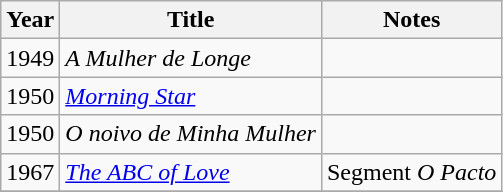<table class="wikitable">
<tr>
<th>Year</th>
<th>Title</th>
<th>Notes</th>
</tr>
<tr>
<td>1949</td>
<td><em>A Mulher de Longe</em></td>
<td></td>
</tr>
<tr>
<td>1950</td>
<td><em><a href='#'>Morning Star</a></em></td>
<td></td>
</tr>
<tr>
<td>1950</td>
<td><em>O noivo de Minha Mulher</em></td>
<td></td>
</tr>
<tr>
<td>1967</td>
<td><em><a href='#'>The ABC of Love</a></em></td>
<td>Segment <em>O Pacto</em></td>
</tr>
<tr>
</tr>
</table>
